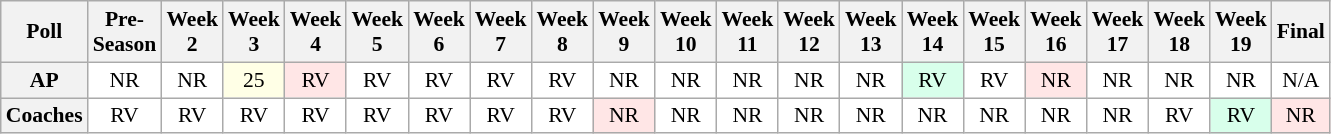<table class="wikitable" style="white-space:nowrap;font-size:90%">
<tr>
<th>Poll</th>
<th>Pre-<br>Season</th>
<th>Week<br>2</th>
<th>Week<br>3</th>
<th>Week<br>4</th>
<th>Week<br>5</th>
<th>Week<br>6</th>
<th>Week<br>7</th>
<th>Week<br>8</th>
<th>Week<br>9</th>
<th>Week<br>10</th>
<th>Week<br>11</th>
<th>Week<br>12</th>
<th>Week<br>13</th>
<th>Week<br>14</th>
<th>Week<br>15</th>
<th>Week<br>16</th>
<th>Week<br>17</th>
<th>Week<br>18</th>
<th>Week<br>19</th>
<th>Final</th>
</tr>
<tr style="text-align:center;">
<th>AP</th>
<td style="background:#FFF;">NR</td>
<td style="background:#FFF;">NR</td>
<td style="background:#FFFFE6;">25</td>
<td style="background:#FFE6E6;">RV</td>
<td style="background:#FFF;">RV</td>
<td style="background:#FFF;">RV</td>
<td style="background:#FFF;">RV</td>
<td style="background:#FFF;">RV</td>
<td style="background:#FFF;">NR</td>
<td style="background:#FFF;">NR</td>
<td style="background:#FFF;">NR</td>
<td style="background:#FFF;">NR</td>
<td style="background:#FFF;">NR</td>
<td style="background:#D8FFEB;">RV</td>
<td style="background:#FFF;">RV</td>
<td style="background:#FFE6E6;">NR</td>
<td style="background:#FFF;">NR</td>
<td style="background:#FFF;">NR</td>
<td style="background:#FFF;">NR</td>
<td style="background:#FFF;">N/A</td>
</tr>
<tr style="text-align:center;">
<th>Coaches</th>
<td style="background:#FFF;">RV</td>
<td style="background:#FFF;">RV</td>
<td style="background:#FFF;">RV</td>
<td style="background:#FFF;">RV</td>
<td style="background:#FFF;">RV</td>
<td style="background:#FFF;">RV</td>
<td style="background:#FFF;">RV</td>
<td style="background:#FFF;">RV</td>
<td style="background:#FFE6E6;">NR</td>
<td style="background:#FFF;">NR</td>
<td style="background:#FFF;">NR</td>
<td style="background:#FFF;">NR</td>
<td style="background:#FFF;">NR</td>
<td style="background:#FFF;">NR</td>
<td style="background:#FFF;">NR</td>
<td style="background:#FFF;">NR</td>
<td style="background:#FFF;">NR</td>
<td style="background:#FFF;">RV</td>
<td style="background:#D8FFEB;">RV</td>
<td style="background:#FFE6E6;">NR</td>
</tr>
</table>
